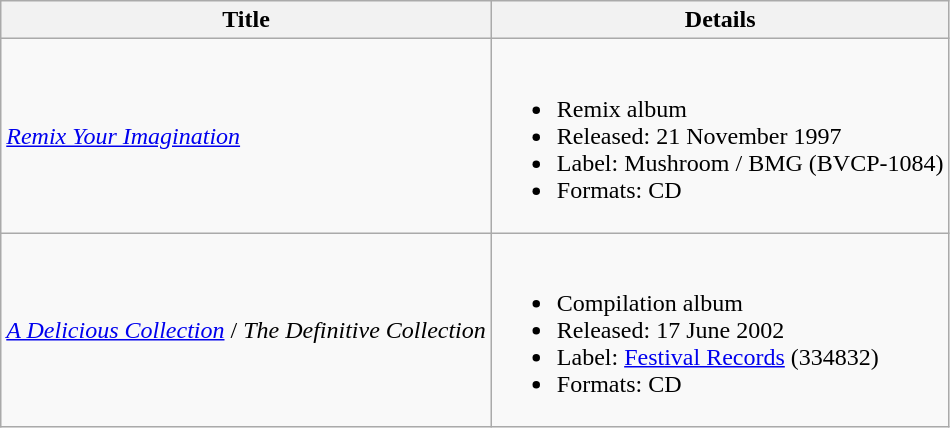<table class="wikitable">
<tr>
<th>Title</th>
<th>Details</th>
</tr>
<tr>
<td><em><a href='#'>Remix Your Imagination</a></em></td>
<td><br><ul><li>Remix album</li><li>Released: 21 November 1997</li><li>Label: Mushroom / BMG (BVCP-1084)</li><li>Formats: CD</li></ul></td>
</tr>
<tr>
<td><em><a href='#'>A Delicious Collection</a></em> / <em>The Definitive Collection</em></td>
<td><br><ul><li>Compilation album</li><li>Released: 17 June 2002</li><li>Label: <a href='#'>Festival Records</a> (334832)</li><li>Formats: CD</li></ul></td>
</tr>
</table>
